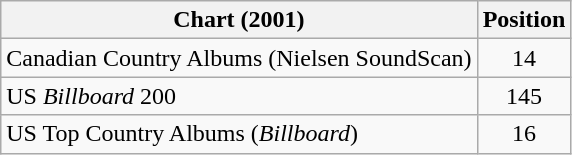<table class="wikitable sortable">
<tr>
<th>Chart (2001)</th>
<th>Position</th>
</tr>
<tr>
<td>Canadian Country Albums (Nielsen SoundScan)</td>
<td align="center">14</td>
</tr>
<tr>
<td>US <em>Billboard</em> 200</td>
<td align="center">145</td>
</tr>
<tr>
<td>US Top Country Albums (<em>Billboard</em>)</td>
<td align="center">16</td>
</tr>
</table>
